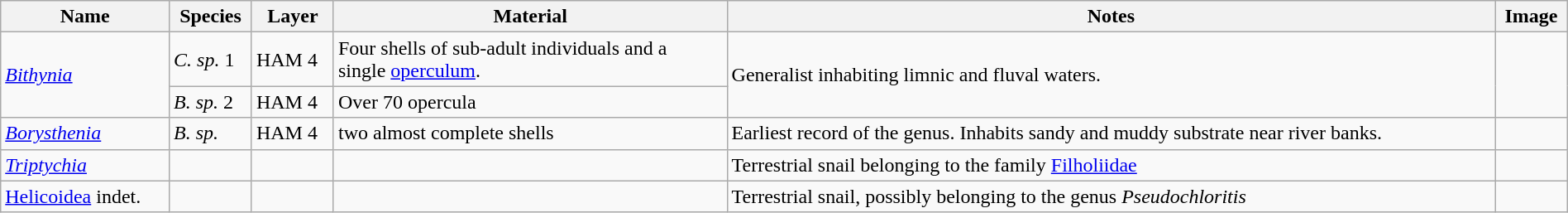<table class="wikitable" width="100%" align="center">
<tr>
<th>Name</th>
<th>Species</th>
<th>Layer</th>
<th>Material</th>
<th>Notes</th>
<th>Image</th>
</tr>
<tr>
<td rowspan="2"><em><a href='#'>Bithynia</a></em></td>
<td><em>C. sp.</em> 1</td>
<td>HAM 4</td>
<td>Four shells of sub-adult individuals and a<br>single <a href='#'>operculum</a>.</td>
<td rowspan="2">Generalist inhabiting limnic and fluval waters.</td>
<td rowspan="2"></td>
</tr>
<tr>
<td><em>B. sp.</em> 2</td>
<td>HAM 4</td>
<td>Over 70 opercula</td>
</tr>
<tr>
<td><em><a href='#'>Borysthenia</a></em></td>
<td><em>B. sp.</em></td>
<td>HAM 4</td>
<td>two almost complete shells</td>
<td>Earliest record of the genus. Inhabits sandy and muddy substrate near river banks.</td>
<td></td>
</tr>
<tr>
<td><em><a href='#'>Triptychia</a></em></td>
<td></td>
<td></td>
<td></td>
<td>Terrestrial snail belonging to the family <a href='#'>Filholiidae</a></td>
<td></td>
</tr>
<tr>
<td><a href='#'>Helicoidea</a> indet.</td>
<td></td>
<td></td>
<td></td>
<td>Terrestrial snail, possibly belonging to the genus <em>Pseudochloritis</em></td>
<td></td>
</tr>
</table>
